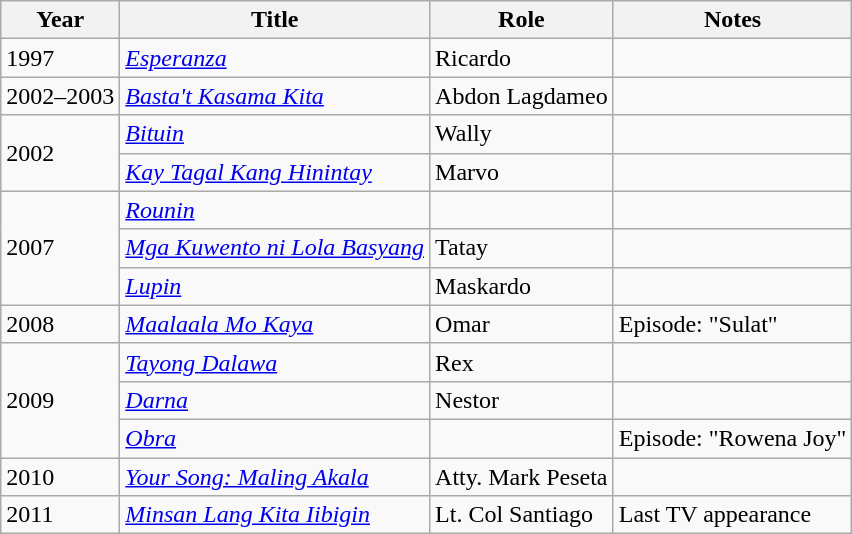<table class="wikitable">
<tr>
<th>Year</th>
<th>Title</th>
<th>Role</th>
<th>Notes</th>
</tr>
<tr>
<td>1997</td>
<td><em><a href='#'>Esperanza</a></em></td>
<td>Ricardo</td>
<td></td>
</tr>
<tr>
<td>2002–2003</td>
<td><em><a href='#'>Basta't Kasama Kita</a></em></td>
<td>Abdon Lagdameo</td>
<td></td>
</tr>
<tr>
<td rowspan="2">2002</td>
<td><em><a href='#'>Bituin</a></em></td>
<td>Wally</td>
<td></td>
</tr>
<tr>
<td><em><a href='#'>Kay Tagal Kang Hinintay</a></em></td>
<td>Marvo</td>
<td></td>
</tr>
<tr>
<td rowspan="3">2007</td>
<td><em><a href='#'>Rounin</a></em></td>
<td></td>
<td></td>
</tr>
<tr>
<td><em><a href='#'>Mga Kuwento ni Lola Basyang</a></em></td>
<td>Tatay</td>
<td></td>
</tr>
<tr>
<td><em><a href='#'>Lupin</a></em></td>
<td>Maskardo</td>
<td></td>
</tr>
<tr>
<td>2008</td>
<td><em><a href='#'>Maalaala Mo Kaya</a></em></td>
<td>Omar</td>
<td>Episode: "Sulat"</td>
</tr>
<tr>
<td rowspan="3">2009</td>
<td><em><a href='#'>Tayong Dalawa</a></em></td>
<td>Rex</td>
<td></td>
</tr>
<tr>
<td><em><a href='#'>Darna</a></em></td>
<td>Nestor</td>
<td></td>
</tr>
<tr>
<td><em><a href='#'>Obra</a></em></td>
<td></td>
<td>Episode: "Rowena Joy"</td>
</tr>
<tr>
<td>2010</td>
<td><em><a href='#'>Your Song: Maling Akala</a></em></td>
<td>Atty. Mark Peseta</td>
<td></td>
</tr>
<tr>
<td>2011</td>
<td><em><a href='#'>Minsan Lang Kita Iibigin</a></em></td>
<td>Lt. Col Santiago</td>
<td>Last TV appearance</td>
</tr>
</table>
